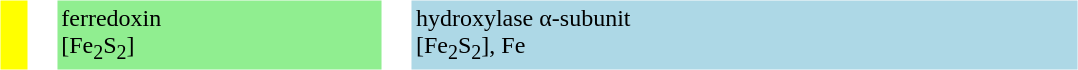<table border="0" width="60%" cellpadding="3" cellspacing="1">
<tr>
<td></td>
<td></td>
<td bgcolor="yellow"><br></td>
<td></td>
<td bgcolor="lightgreen"><div>ferredoxin <br>[Fe<sub>2</sub>S<sub>2</sub>]</div></td>
<td></td>
<td bgcolor="lightblue"><div>hydroxylase α-subunit<br>[Fe<sub>2</sub>S<sub>2</sub>], Fe</div></td>
</tr>
</table>
